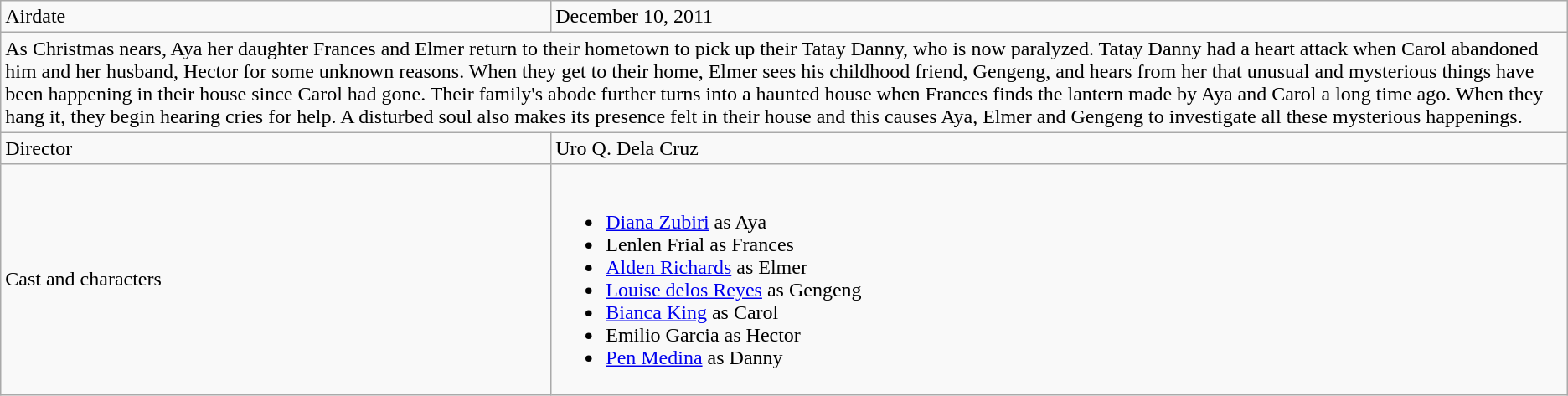<table class="wikitable">
<tr>
<td>Airdate</td>
<td>December 10, 2011</td>
</tr>
<tr>
<td colspan=2>As Christmas nears, Aya her daughter Frances and Elmer return to their hometown to pick up their Tatay Danny, who is now paralyzed. Tatay Danny had a heart attack when Carol abandoned him and her husband, Hector for some unknown reasons. When they get to their home, Elmer sees his childhood friend, Gengeng, and hears from her that unusual and mysterious things have been happening in their house since Carol had gone. Their family's abode further turns into a haunted house when Frances finds the lantern made by Aya and Carol a long time ago. When they hang it, they begin hearing cries for help. A disturbed soul also makes its presence felt in their house and this causes Aya, Elmer and Gengeng to investigate all these mysterious happenings.</td>
</tr>
<tr>
<td>Director</td>
<td>Uro Q. Dela Cruz</td>
</tr>
<tr>
<td>Cast and characters</td>
<td><br><ul><li><a href='#'>Diana Zubiri</a> as Aya</li><li>Lenlen Frial as Frances</li><li><a href='#'>Alden Richards</a> as Elmer</li><li><a href='#'>Louise delos Reyes</a> as Gengeng</li><li><a href='#'>Bianca King</a> as Carol</li><li>Emilio Garcia as Hector</li><li><a href='#'>Pen Medina</a> as Danny</li></ul></td>
</tr>
</table>
